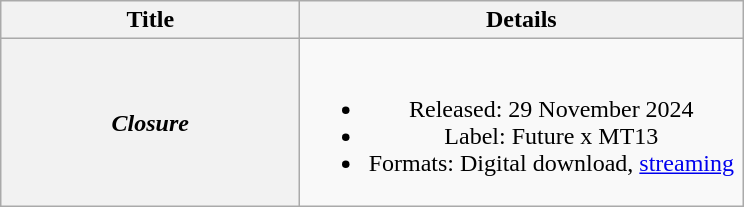<table class="wikitable plainrowheaders" style="text-align:center;">
<tr>
<th scope="col" style="width:12em;">Title</th>
<th scope="col" style="width:18em;">Details</th>
</tr>
<tr>
<th scope="row"><em>Closure</em></th>
<td><br><ul><li>Released: 29 November 2024</li><li>Label: Future x MT13</li><li>Formats: Digital download, <a href='#'>streaming</a></li></ul></td>
</tr>
</table>
